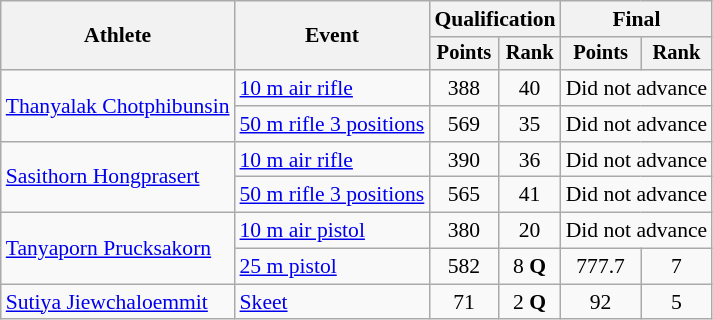<table class="wikitable" style="font-size:90%">
<tr>
<th rowspan="2">Athlete</th>
<th rowspan="2">Event</th>
<th colspan=2>Qualification</th>
<th colspan=2>Final</th>
</tr>
<tr style="font-size:95%">
<th>Points</th>
<th>Rank</th>
<th>Points</th>
<th>Rank</th>
</tr>
<tr align=center>
<td align=left rowspan=2><a href='#'>Thanyalak Chotphibunsin</a></td>
<td align=left><a href='#'>10 m air rifle</a></td>
<td>388</td>
<td>40</td>
<td colspan=2>Did not advance</td>
</tr>
<tr align=center>
<td align=left><a href='#'>50 m rifle 3 positions</a></td>
<td>569</td>
<td>35</td>
<td colspan=2>Did not advance</td>
</tr>
<tr align=center>
<td align=left rowspan=2><a href='#'>Sasithorn Hongprasert</a></td>
<td align=left><a href='#'>10 m air rifle</a></td>
<td>390</td>
<td>36</td>
<td colspan=2>Did not advance</td>
</tr>
<tr align=center>
<td align=left><a href='#'>50 m rifle 3 positions</a></td>
<td>565</td>
<td>41</td>
<td colspan=2>Did not advance</td>
</tr>
<tr align=center>
<td align=left rowspan=2><a href='#'>Tanyaporn Prucksakorn</a></td>
<td align=left><a href='#'>10 m air pistol</a></td>
<td>380</td>
<td>20</td>
<td colspan=2>Did not advance</td>
</tr>
<tr align=center>
<td align=left><a href='#'>25 m pistol</a></td>
<td>582</td>
<td>8 <strong>Q</strong></td>
<td>777.7</td>
<td>7</td>
</tr>
<tr align=center>
<td align=left><a href='#'>Sutiya Jiewchaloemmit</a></td>
<td align=left><a href='#'>Skeet</a></td>
<td>71</td>
<td>2 <strong>Q</strong></td>
<td>92</td>
<td>5</td>
</tr>
</table>
